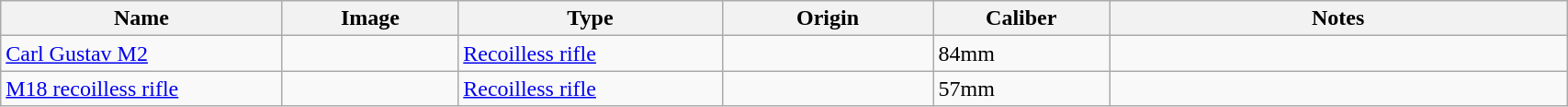<table class="wikitable" style="width:90%;">
<tr>
<th width=16%>Name</th>
<th width=10%>Image</th>
<th width=15%>Type</th>
<th width=12%>Origin</th>
<th width=10%>Caliber</th>
<th width=26%>Notes</th>
</tr>
<tr>
<td><a href='#'>Carl Gustav M2</a></td>
<td></td>
<td><a href='#'>Recoilless rifle</a></td>
<td></td>
<td>84mm</td>
<td></td>
</tr>
<tr>
<td><a href='#'>M18 recoilless rifle</a></td>
<td></td>
<td><a href='#'>Recoilless rifle</a></td>
<td></td>
<td>57mm</td>
<td></td>
</tr>
</table>
